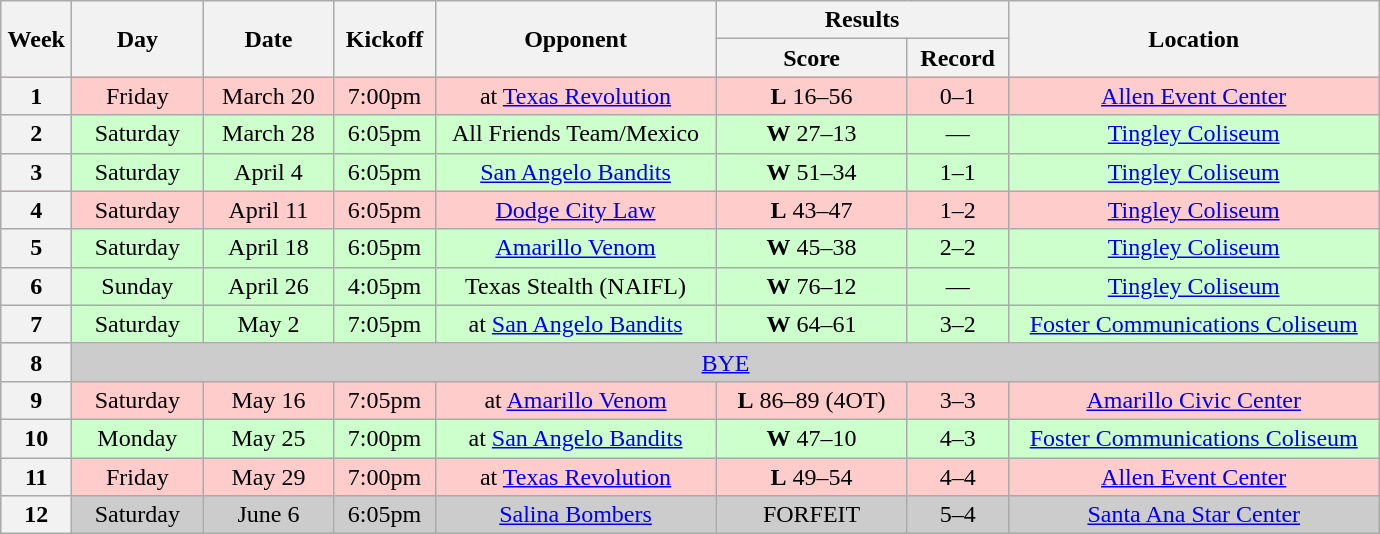<table class="wikitable">
<tr>
<th rowspan="2" width="40">Week</th>
<th rowspan="2" width="80">Day</th>
<th rowspan="2" width="80">Date</th>
<th rowspan="2" width="60">Kickoff</th>
<th rowspan="2" width="180">Opponent</th>
<th colspan="2" width="180">Results</th>
<th rowspan="2" width="240">Location</th>
</tr>
<tr>
<th width="120">Score</th>
<th width="60">Record</th>
</tr>
<tr align="center" bgcolor="#FFCCCC">
<th>1</th>
<td>Friday</td>
<td>March 20</td>
<td>7:00pm</td>
<td>at <a href='#'>Texas Revolution</a></td>
<td><strong>L</strong> 16–56</td>
<td>0–1</td>
<td><a href='#'>Allen Event Center</a></td>
</tr>
<tr align="center" bgcolor="#CCFFCC">
<th>2</th>
<td>Saturday</td>
<td>March 28</td>
<td>6:05pm</td>
<td>All Friends Team/Mexico</td>
<td><strong>W</strong> 27–13</td>
<td>—</td>
<td><a href='#'>Tingley Coliseum</a></td>
</tr>
<tr align="center" bgcolor="#CCFFCC">
<th>3</th>
<td>Saturday</td>
<td>April 4</td>
<td>6:05pm</td>
<td><a href='#'>San Angelo Bandits</a></td>
<td><strong>W</strong> 51–34</td>
<td>1–1</td>
<td><a href='#'>Tingley Coliseum</a></td>
</tr>
<tr align="center" bgcolor="#FFCCCC">
<th>4</th>
<td>Saturday</td>
<td>April 11</td>
<td>6:05pm</td>
<td><a href='#'>Dodge City Law</a></td>
<td><strong>L</strong> 43–47</td>
<td>1–2</td>
<td><a href='#'>Tingley Coliseum</a></td>
</tr>
<tr align="center" bgcolor="#CCFFCC">
<th>5</th>
<td>Saturday</td>
<td>April 18</td>
<td>6:05pm</td>
<td><a href='#'>Amarillo Venom</a></td>
<td><strong>W</strong> 45–38</td>
<td>2–2</td>
<td><a href='#'>Tingley Coliseum</a></td>
</tr>
<tr align="center" bgcolor="#CCFFCC">
<th>6</th>
<td>Sunday</td>
<td>April 26</td>
<td>4:05pm</td>
<td>Texas Stealth (NAIFL)</td>
<td><strong>W</strong> 76–12</td>
<td>—</td>
<td><a href='#'>Tingley Coliseum</a></td>
</tr>
<tr align="center" bgcolor="#CCFFCC">
<th>7</th>
<td>Saturday</td>
<td>May 2</td>
<td>7:05pm</td>
<td>at <a href='#'>San Angelo Bandits</a></td>
<td><strong>W</strong> 64–61</td>
<td>3–2</td>
<td><a href='#'>Foster Communications Coliseum</a></td>
</tr>
<tr align="center" bgcolor="#CCCCCC">
<th>8</th>
<td colSpan=7><a href='#'>BYE</a></td>
</tr>
<tr align="center" bgcolor="#FFCCCC">
<th>9</th>
<td>Saturday</td>
<td>May 16</td>
<td>7:05pm</td>
<td>at <a href='#'>Amarillo Venom</a></td>
<td><strong>L</strong> 86–89 (4OT)</td>
<td>3–3</td>
<td><a href='#'>Amarillo Civic Center</a></td>
</tr>
<tr align="center" bgcolor="#CCFFCC">
<th>10</th>
<td>Monday</td>
<td>May 25</td>
<td>7:00pm</td>
<td>at <a href='#'>San Angelo Bandits</a></td>
<td><strong>W</strong> 47–10</td>
<td>4–3</td>
<td><a href='#'>Foster Communications Coliseum</a></td>
</tr>
<tr align="center" bgcolor="#FFCCCC">
<th>11</th>
<td>Friday</td>
<td>May 29</td>
<td>7:00pm</td>
<td>at <a href='#'>Texas Revolution</a></td>
<td><strong>L</strong> 49–54</td>
<td>4–4</td>
<td><a href='#'>Allen Event Center</a></td>
</tr>
<tr align="center" bgcolor="#CCCCCC">
<th>12</th>
<td>Saturday</td>
<td>June 6</td>
<td>6:05pm</td>
<td><a href='#'>Salina Bombers</a></td>
<td>FORFEIT</td>
<td>5–4</td>
<td><a href='#'>Santa Ana Star Center</a></td>
</tr>
</table>
